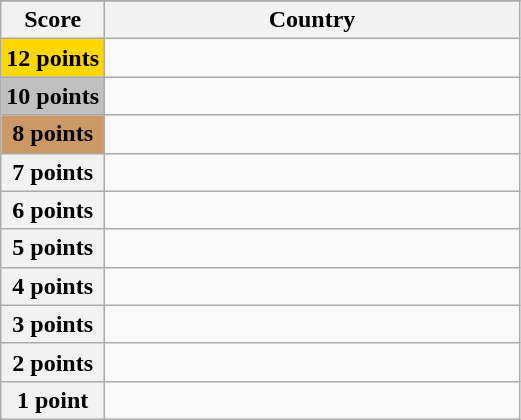<table class="wikitable">
<tr>
</tr>
<tr>
<th scope="col" width="20%">Score</th>
<th scope="col">Country</th>
</tr>
<tr>
<th scope="row" style="background:gold">12 points</th>
<td></td>
</tr>
<tr>
<th scope="row" style="background:silver">10 points</th>
<td></td>
</tr>
<tr>
<th scope="row" style="background:#CC9966">8 points</th>
<td></td>
</tr>
<tr>
<th scope="row">7 points</th>
<td></td>
</tr>
<tr>
<th scope="row">6 points</th>
<td></td>
</tr>
<tr>
<th scope="row">5 points</th>
<td></td>
</tr>
<tr>
<th scope="row">4 points</th>
<td></td>
</tr>
<tr>
<th scope="row">3 points</th>
<td></td>
</tr>
<tr>
<th scope="row">2 points</th>
<td></td>
</tr>
<tr>
<th scope="row">1 point</th>
<td></td>
</tr>
</table>
